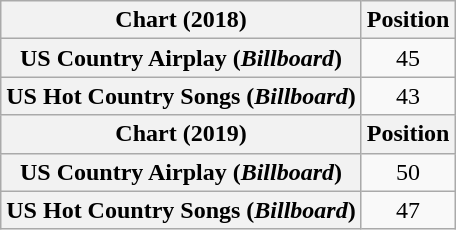<table class="wikitable sortable plainrowheaders" style="text-align:center">
<tr>
<th scope="col">Chart (2018)</th>
<th scope="col">Position</th>
</tr>
<tr>
<th scope="row">US Country Airplay (<em>Billboard</em>)</th>
<td>45</td>
</tr>
<tr>
<th scope="row">US Hot Country Songs (<em>Billboard</em>)</th>
<td>43</td>
</tr>
<tr>
<th scope="col">Chart (2019)</th>
<th scope="col">Position</th>
</tr>
<tr>
<th scope="row">US Country Airplay (<em>Billboard</em>)</th>
<td>50</td>
</tr>
<tr>
<th scope="row">US Hot Country Songs (<em>Billboard</em>)</th>
<td>47</td>
</tr>
</table>
